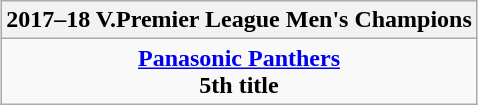<table class=wikitable style="text-align:center; margin:auto">
<tr>
<th>2017–18 V.Premier League Men's Champions</th>
</tr>
<tr>
<td><strong><a href='#'>Panasonic Panthers</a></strong><br><strong>5th title</strong></td>
</tr>
</table>
